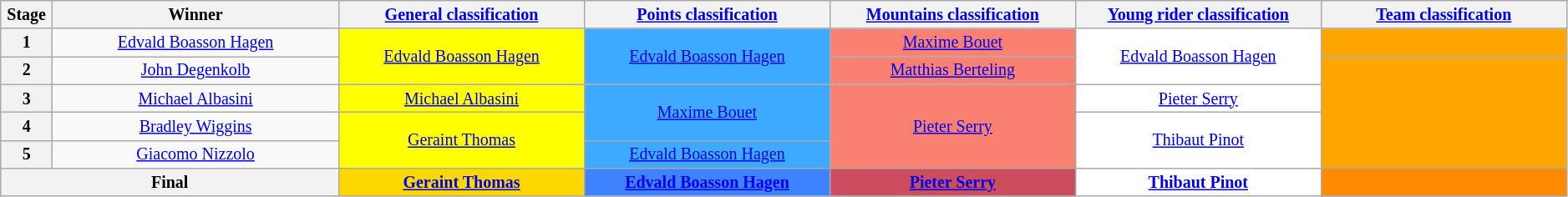<table class="wikitable" style="text-align: center; font-size:smaller;">
<tr>
<th style="width:1%;">Stage</th>
<th style="width:14%;">Winner</th>
<th style="width:12%;"><a href='#'>General classification</a><br></th>
<th style="width:12%;"><a href='#'>Points classification</a><br></th>
<th style="width:12%;"><a href='#'>Mountains classification</a><br></th>
<th style="width:12%;"><a href='#'>Young rider classification</a><br></th>
<th style="width:12%;"><a href='#'>Team classification</a></th>
</tr>
<tr>
<th>1</th>
<td><a href='#'>Edvald Boasson Hagen</a></td>
<td style="background:yellow;" rowspan="2"><a href='#'>Edvald Boasson Hagen</a></td>
<td style="background:#3eaaff;" rowspan="2"><a href='#'>Edvald Boasson Hagen</a></td>
<td style="background:salmon;"><a href='#'>Maxime Bouet</a></td>
<td style="background:white;" rowspan="2"><a href='#'>Edvald Boasson Hagen</a></td>
<td style="background:orange;"></td>
</tr>
<tr>
<th>2</th>
<td><a href='#'>John Degenkolb</a></td>
<td style="background:salmon;"><a href='#'>Matthias Berteling</a></td>
<td style="background:orange;" rowspan="4"></td>
</tr>
<tr>
<th>3</th>
<td><a href='#'>Michael Albasini</a></td>
<td style="background:yellow;"><a href='#'>Michael Albasini</a></td>
<td style="background:#3eaaff;" rowspan="2"><a href='#'>Maxime Bouet</a></td>
<td style="background:salmon;" rowspan="3"><a href='#'>Pieter Serry</a></td>
<td style="background:white;"><a href='#'>Pieter Serry</a></td>
</tr>
<tr>
<th>4</th>
<td><a href='#'>Bradley Wiggins</a></td>
<td style="background:yellow;" rowspan="2"><a href='#'>Geraint Thomas</a></td>
<td style="background:white;" rowspan="2"><a href='#'>Thibaut Pinot</a></td>
</tr>
<tr>
<th>5</th>
<td><a href='#'>Giacomo Nizzolo</a></td>
<td style="background:#3eaaff;"><a href='#'>Edvald Boasson Hagen</a></td>
</tr>
<tr>
<th colspan=2><strong>Final</strong></th>
<th style="background:gold;"><a href='#'>Geraint Thomas</a></th>
<th style="background:#3e82ff;"><a href='#'>Edvald Boasson Hagen</a></th>
<th style="background:#cc4e5c;"><a href='#'>Pieter Serry</a></th>
<th style="background:white;"><a href='#'>Thibaut Pinot</a></th>
<th style="background:darkorange;"></th>
</tr>
</table>
